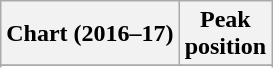<table class="wikitable sortable plainrowheaders" style="text-align:center">
<tr>
<th scope="col">Chart (2016–17)</th>
<th scope="col">Peak<br>position</th>
</tr>
<tr>
</tr>
<tr>
</tr>
<tr>
</tr>
<tr>
</tr>
</table>
